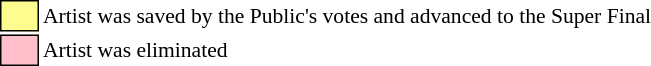<table class="toccolours"style="font-size: 90%; white-space: nowrap;">
<tr>
<td style="background:#fdfc8f; border:1px solid black;">      </td>
<td>Artist was saved by the Public's votes and advanced to the Super Final</td>
</tr>
<tr>
<td style="background:pink; border:1px solid black;">      </td>
<td>Artist was eliminated</td>
</tr>
</table>
